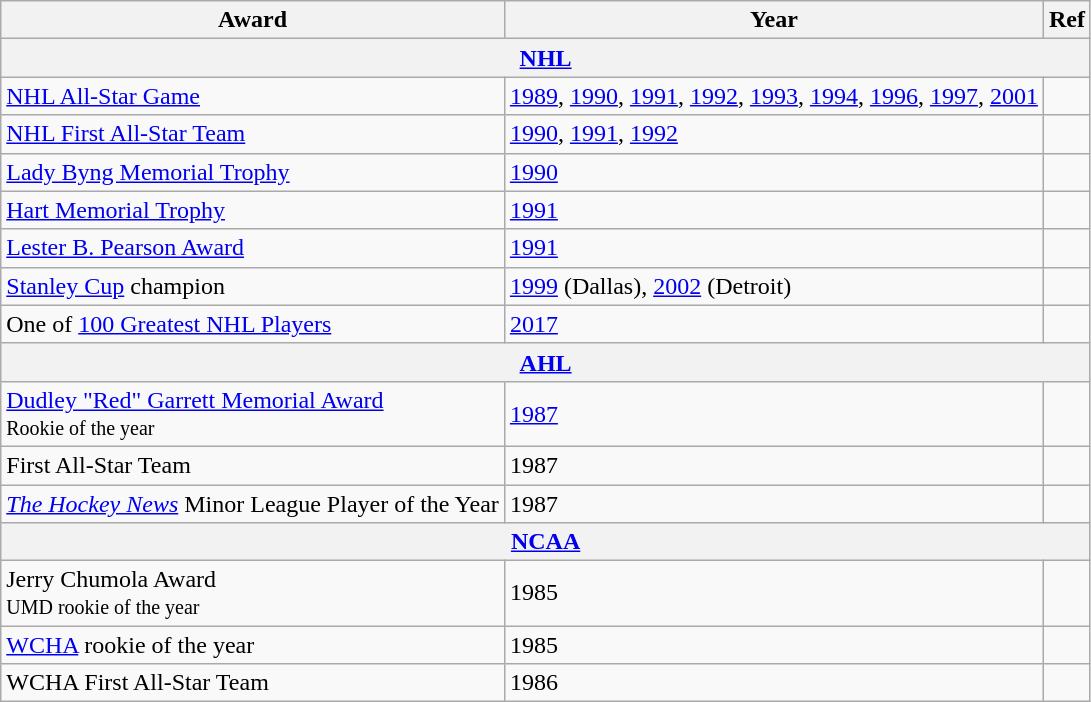<table class="wikitable">
<tr>
<th>Award</th>
<th>Year</th>
<th>Ref</th>
</tr>
<tr>
<th colspan="3"><a href='#'>NHL</a></th>
</tr>
<tr>
<td><a href='#'>NHL All-Star Game</a></td>
<td><a href='#'>1989</a>, <a href='#'>1990</a>, <a href='#'>1991</a>, <a href='#'>1992</a>, <a href='#'>1993</a>, <a href='#'>1994</a>, <a href='#'>1996</a>, <a href='#'>1997</a>, <a href='#'>2001</a></td>
<td></td>
</tr>
<tr>
<td><a href='#'>NHL First All-Star Team</a></td>
<td><a href='#'>1990</a>, <a href='#'>1991</a>, <a href='#'>1992</a></td>
<td></td>
</tr>
<tr>
<td><a href='#'>Lady Byng Memorial Trophy</a></td>
<td><a href='#'>1990</a></td>
<td></td>
</tr>
<tr>
<td><a href='#'>Hart Memorial Trophy</a></td>
<td><a href='#'>1991</a></td>
<td></td>
</tr>
<tr>
<td><a href='#'>Lester B. Pearson Award</a></td>
<td><a href='#'>1991</a></td>
<td></td>
</tr>
<tr>
<td><a href='#'>Stanley Cup</a> champion</td>
<td><a href='#'>1999</a> (Dallas), <a href='#'>2002</a> (Detroit)</td>
<td></td>
</tr>
<tr>
<td>One of <a href='#'>100 Greatest NHL Players</a></td>
<td><a href='#'>2017</a></td>
<td></td>
</tr>
<tr>
<th colspan="3"><a href='#'>AHL</a></th>
</tr>
<tr>
<td><a href='#'>Dudley "Red" Garrett Memorial Award</a><br><small>Rookie of the year</small></td>
<td><a href='#'>1987</a></td>
<td></td>
</tr>
<tr>
<td>First All-Star Team</td>
<td>1987</td>
<td></td>
</tr>
<tr>
<td><em><a href='#'>The Hockey News</a></em> Minor League Player of the Year</td>
<td>1987</td>
<td></td>
</tr>
<tr>
<th colspan="3"><a href='#'>NCAA</a></th>
</tr>
<tr>
<td>Jerry Chumola Award<br><small>UMD rookie of the year</small></td>
<td>1985</td>
<td></td>
</tr>
<tr>
<td><a href='#'>WCHA</a> rookie of the year</td>
<td>1985</td>
<td></td>
</tr>
<tr>
<td>WCHA First All-Star Team</td>
<td>1986</td>
<td></td>
</tr>
</table>
